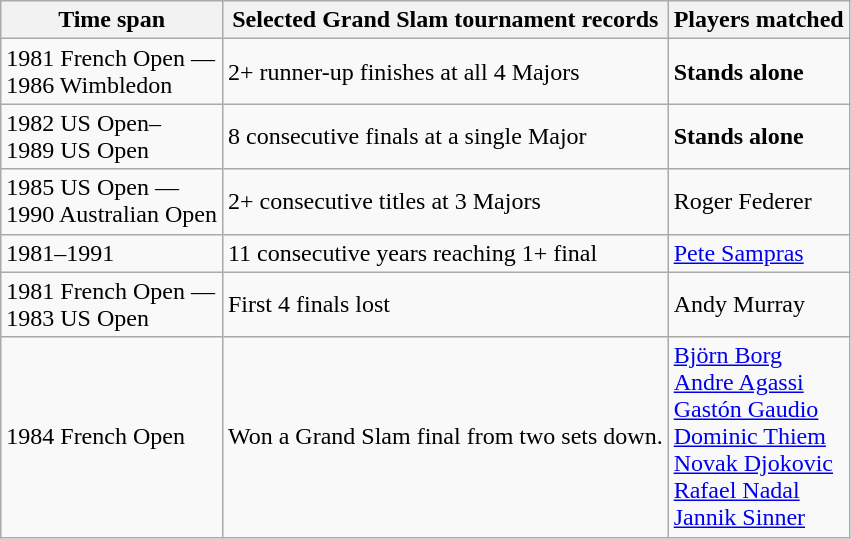<table class="wikitable collapsible collapsed">
<tr>
<th>Time span</th>
<th>Selected Grand Slam tournament records</th>
<th>Players matched</th>
</tr>
<tr>
<td>1981 French Open —<br> 1986 Wimbledon</td>
<td>2+ runner-up finishes at all 4 Majors</td>
<td><strong>Stands alone</strong></td>
</tr>
<tr>
<td>1982 US Open–<br>1989 US Open</td>
<td>8 consecutive finals at a single Major</td>
<td><strong>Stands alone</strong></td>
</tr>
<tr>
<td>1985 US Open —<br> 1990 Australian Open</td>
<td>2+ consecutive titles at 3 Majors</td>
<td>Roger Federer</td>
</tr>
<tr>
<td>1981–1991</td>
<td>11 consecutive years reaching 1+ final</td>
<td><a href='#'>Pete Sampras</a></td>
</tr>
<tr>
<td>1981 French Open —<br> 1983 US Open</td>
<td>First 4 finals lost</td>
<td>Andy Murray</td>
</tr>
<tr>
<td>1984 French Open</td>
<td>Won a Grand Slam final from two sets down.</td>
<td><a href='#'>Björn Borg</a><br><a href='#'>Andre Agassi</a><br><a href='#'>Gastón Gaudio</a><br><a href='#'>Dominic Thiem</a><br><a href='#'>Novak Djokovic</a><br><a href='#'>Rafael Nadal</a><br><a href='#'>Jannik Sinner</a></td>
</tr>
</table>
